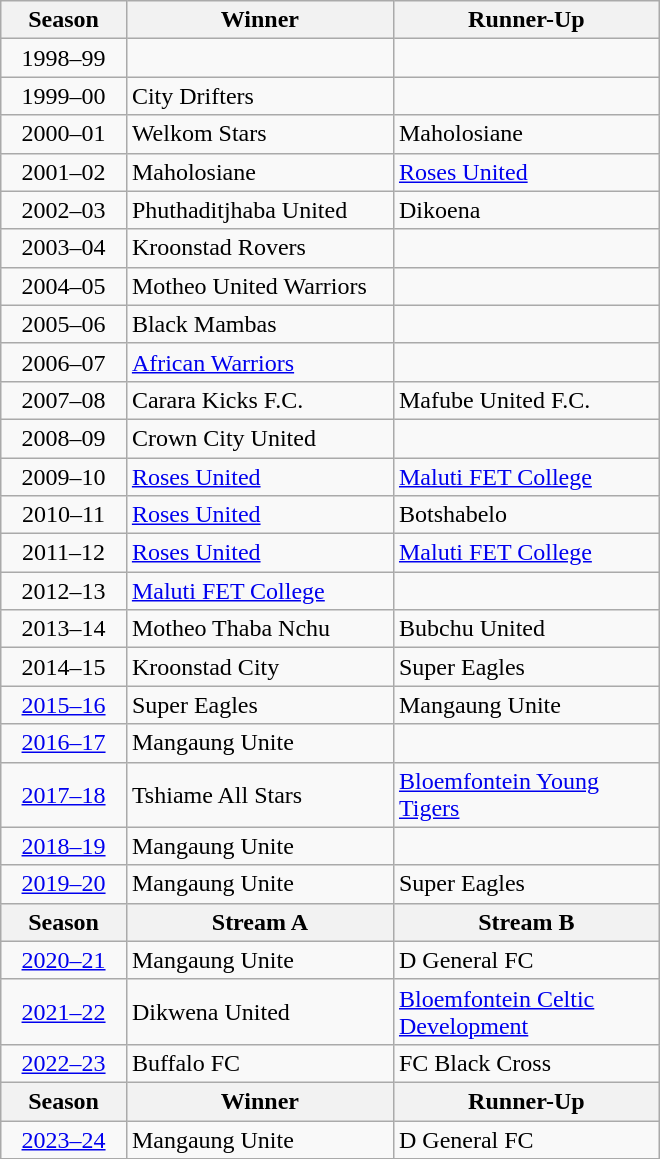<table class="wikitable" width="440px";>
<tr>
<th width="80px">Season</th>
<th width="180px">Winner</th>
<th width="180px">Runner-Up</th>
</tr>
<tr>
<td align="center">1998–99</td>
<td></td>
<td></td>
</tr>
<tr>
<td align="center">1999–00</td>
<td>City Drifters</td>
<td></td>
</tr>
<tr>
<td align="center">2000–01</td>
<td>Welkom Stars</td>
<td>Maholosiane</td>
</tr>
<tr>
<td align="center">2001–02</td>
<td>Maholosiane</td>
<td><a href='#'>Roses United</a></td>
</tr>
<tr>
<td align="center">2002–03</td>
<td>Phuthaditjhaba United</td>
<td>Dikoena</td>
</tr>
<tr>
<td align="center">2003–04</td>
<td>Kroonstad Rovers</td>
<td></td>
</tr>
<tr>
<td align="center">2004–05</td>
<td>Motheo United Warriors</td>
<td></td>
</tr>
<tr>
<td align="center">2005–06</td>
<td>Black Mambas</td>
<td></td>
</tr>
<tr>
<td align="center">2006–07</td>
<td><a href='#'>African Warriors</a></td>
<td></td>
</tr>
<tr>
<td align="center">2007–08</td>
<td>Carara Kicks F.C.</td>
<td>Mafube United F.C.</td>
</tr>
<tr>
<td align="center">2008–09</td>
<td>Crown City United</td>
<td></td>
</tr>
<tr>
<td align="center">2009–10</td>
<td><a href='#'>Roses United</a></td>
<td><a href='#'>Maluti FET College</a></td>
</tr>
<tr>
<td align="center">2010–11</td>
<td><a href='#'>Roses United</a></td>
<td>Botshabelo</td>
</tr>
<tr>
<td align="center">2011–12</td>
<td><a href='#'>Roses United</a></td>
<td><a href='#'>Maluti FET College</a></td>
</tr>
<tr>
<td align="center">2012–13</td>
<td><a href='#'>Maluti FET College</a></td>
<td></td>
</tr>
<tr>
<td align="center">2013–14</td>
<td>Motheo Thaba Nchu</td>
<td>Bubchu United</td>
</tr>
<tr>
<td align="center">2014–15</td>
<td>Kroonstad City</td>
<td>Super Eagles</td>
</tr>
<tr>
<td align="center"><a href='#'>2015–16</a></td>
<td>Super Eagles</td>
<td>Mangaung Unite</td>
</tr>
<tr>
<td align="center"><a href='#'>2016–17</a></td>
<td>Mangaung Unite</td>
</tr>
<tr>
<td align="center"><a href='#'>2017–18</a></td>
<td>Tshiame All Stars</td>
<td><a href='#'>Bloemfontein Young Tigers</a></td>
</tr>
<tr>
<td align="center"><a href='#'>2018–19</a></td>
<td>Mangaung Unite</td>
</tr>
<tr>
<td align="center"><a href='#'>2019–20</a></td>
<td>Mangaung Unite</td>
<td>Super Eagles</td>
</tr>
<tr>
<th>Season</th>
<th>Stream A</th>
<th>Stream B</th>
</tr>
<tr>
<td align="center"><a href='#'>2020–21</a></td>
<td>Mangaung Unite</td>
<td>D General FC</td>
</tr>
<tr>
<td align="center"><a href='#'>2021–22</a></td>
<td>Dikwena United</td>
<td><a href='#'>Bloemfontein Celtic Development</a></td>
</tr>
<tr>
<td align="center"><a href='#'>2022–23</a></td>
<td>Buffalo FC</td>
<td>FC Black Cross</td>
</tr>
<tr>
<th width="80px">Season</th>
<th width="180px">Winner</th>
<th width="180px">Runner-Up</th>
</tr>
<tr>
<td align="center"><a href='#'>2023–24</a></td>
<td>Mangaung Unite</td>
<td>D General FC</td>
</tr>
<tr>
</tr>
</table>
